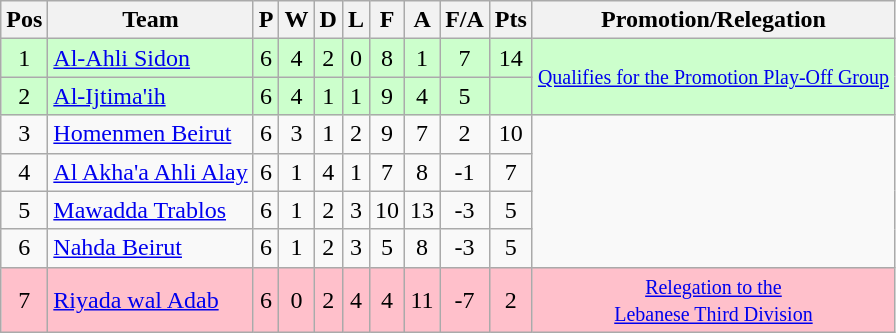<table class="wikitable" border="1">
<tr>
<th>Pos</th>
<th>Team</th>
<th align=center>P</th>
<th align=center>W</th>
<th align=center>D</th>
<th align=center>L</th>
<th>F</th>
<th>A</th>
<th>F/A</th>
<th>Pts</th>
<th>Promotion/Relegation</th>
</tr>
<tr bgcolor=#ccffcc>
<td align=center>1</td>
<td><a href='#'>Al-Ahli Sidon</a></td>
<td align=center>6</td>
<td align=center>4</td>
<td align=center>2</td>
<td align=center>0</td>
<td align=center>8</td>
<td align=center>1</td>
<td align=center>7</td>
<td align=center>14</td>
<td rowspan=2 align=center><small> <a href='#'>Qualifies for the Promotion Play-Off Group</a> </small></td>
</tr>
<tr bgcolor=#ccffcc>
<td align=center>2</td>
<td><a href='#'>Al-Ijtima'ih</a></td>
<td align=center>6</td>
<td align=center>4</td>
<td align=center>1</td>
<td align=center>1</td>
<td align=center>9</td>
<td align=center>4</td>
<td align=center>5</td>
<td align=center></td>
</tr>
<tr>
<td align=center>3</td>
<td><a href='#'>Homenmen Beirut</a></td>
<td align=center>6</td>
<td align=center>3</td>
<td align=center>1</td>
<td align=center>2</td>
<td align=center>9</td>
<td align=center>7</td>
<td align=center>2</td>
<td align=center>10</td>
<td rowspan=4></td>
</tr>
<tr>
<td align=center>4</td>
<td><a href='#'>Al Akha'a Ahli Alay</a></td>
<td align=center>6</td>
<td align=center>1</td>
<td align=center>4</td>
<td align=center>1</td>
<td align=center>7</td>
<td align=center>8</td>
<td align=center>-1</td>
<td align=center>7</td>
</tr>
<tr>
<td align=center>5</td>
<td><a href='#'>Mawadda Trablos</a></td>
<td align=center>6</td>
<td align=center>1</td>
<td align=center>2</td>
<td align=center>3</td>
<td align=center>10</td>
<td align=center>13</td>
<td align=center>-3</td>
<td align=center>5</td>
</tr>
<tr>
<td align=center>6</td>
<td><a href='#'>Nahda Beirut</a></td>
<td align=center>6</td>
<td align=center>1</td>
<td align=center>2</td>
<td align=center>3</td>
<td align=center>5</td>
<td align=center>8</td>
<td align=center>-3</td>
<td align=center>5</td>
</tr>
<tr bgcolor=pink>
<td align=center>7</td>
<td><a href='#'>Riyada wal Adab</a></td>
<td align=center>6</td>
<td align=center>0</td>
<td align=center>2</td>
<td align=center>4</td>
<td align=center>4</td>
<td align=center>11</td>
<td align=center>-7</td>
<td align=center>2</td>
<td align=center><small> <a href='#'>Relegation to the <br> Lebanese Third Division</a></small></td>
</tr>
</table>
